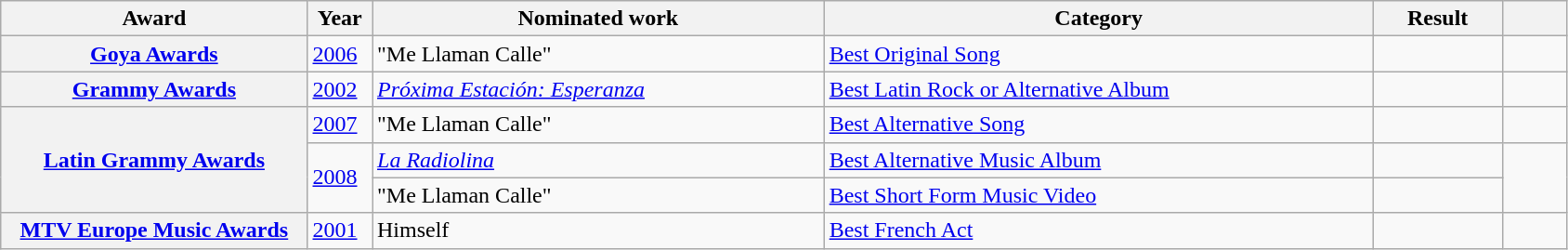<table class="wikitable sortable plainrowheaders" style="width:89%;">
<tr>
<th scope="col" style="width:19%;">Award</th>
<th scope="col" style="width:4%;">Year</th>
<th scope="col" style="width:28%;">Nominated work</th>
<th scope="col" style="width:34%;">Category</th>
<th scope="col" style="width:8%;">Result</th>
<th scope="col" style="width:4%;" class="unsortable"></th>
</tr>
<tr>
<th scope="row"><a href='#'>Goya Awards</a></th>
<td><a href='#'>2006</a></td>
<td>"Me Llaman Calle"</td>
<td><a href='#'>Best Original Song</a></td>
<td></td>
<td align="center"></td>
</tr>
<tr>
<th scope="row"><a href='#'>Grammy Awards</a></th>
<td><a href='#'>2002</a></td>
<td><em><a href='#'>Próxima Estación: Esperanza</a></em></td>
<td><a href='#'>Best Latin Rock or Alternative Album</a></td>
<td></td>
<td align="center"></td>
</tr>
<tr>
<th scope="row" rowspan="3"><a href='#'>Latin Grammy Awards</a></th>
<td><a href='#'>2007</a></td>
<td>"Me Llaman Calle"</td>
<td><a href='#'>Best Alternative Song</a></td>
<td></td>
<td align="center"></td>
</tr>
<tr>
<td rowspan="2"><a href='#'>2008</a></td>
<td><em><a href='#'>La Radiolina</a></em></td>
<td><a href='#'>Best Alternative Music Album</a></td>
<td></td>
<td align="center" rowspan="2"></td>
</tr>
<tr>
<td>"Me Llaman Calle"</td>
<td><a href='#'>Best Short Form Music Video</a></td>
<td></td>
</tr>
<tr>
<th scope="row"><a href='#'>MTV Europe Music Awards</a></th>
<td><a href='#'>2001</a></td>
<td>Himself</td>
<td><a href='#'>Best French Act</a></td>
<td></td>
<td align="center"></td>
</tr>
</table>
